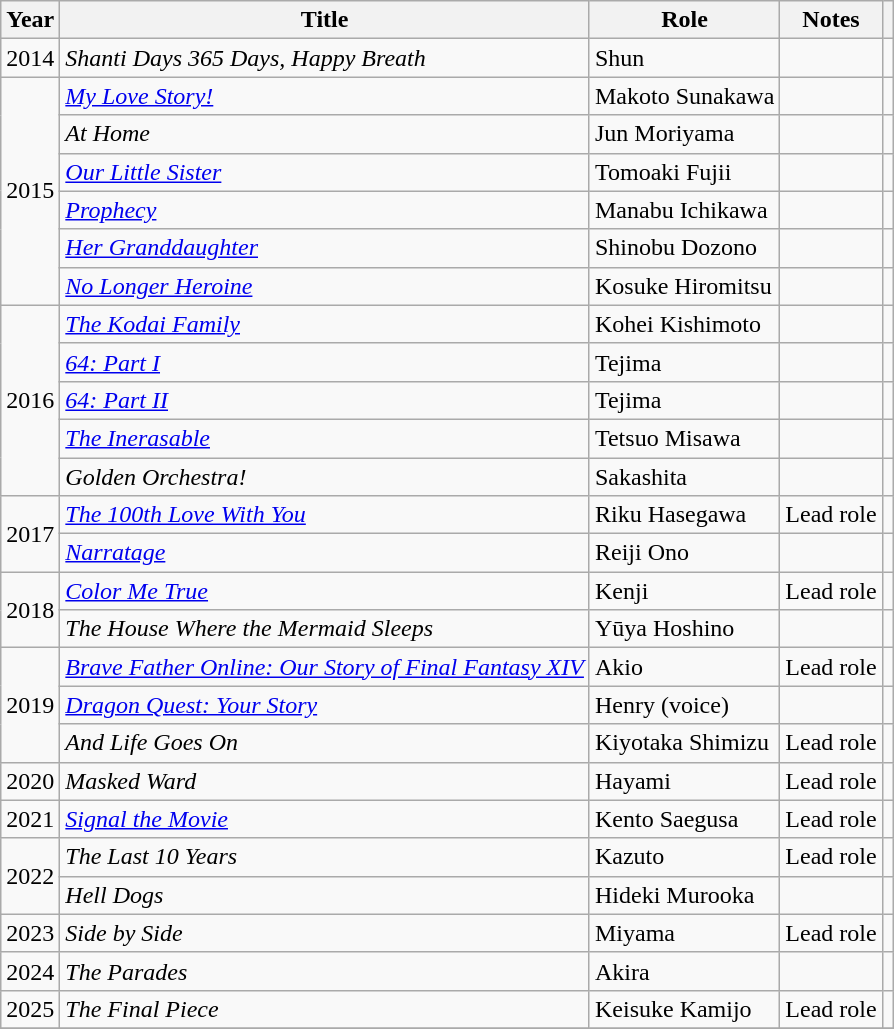<table class="wikitable sortable">
<tr>
<th>Year</th>
<th>Title</th>
<th>Role</th>
<th class="unsortable">Notes</th>
<th class="unsortable"></th>
</tr>
<tr>
<td>2014</td>
<td><em>Shanti Days 365 Days, Happy Breath</em></td>
<td>Shun</td>
<td></td>
<td></td>
</tr>
<tr>
<td rowspan="6">2015</td>
<td><em><a href='#'>My Love Story!</a></em></td>
<td>Makoto Sunakawa</td>
<td></td>
<td></td>
</tr>
<tr>
<td><em>At Home</em></td>
<td>Jun Moriyama</td>
<td></td>
<td></td>
</tr>
<tr>
<td><em><a href='#'>Our Little Sister</a></em></td>
<td>Tomoaki Fujii</td>
<td></td>
<td></td>
</tr>
<tr>
<td><em><a href='#'>Prophecy</a></em></td>
<td>Manabu Ichikawa</td>
<td></td>
<td></td>
</tr>
<tr>
<td><em><a href='#'>Her Granddaughter</a></em></td>
<td>Shinobu Dozono</td>
<td></td>
<td></td>
</tr>
<tr>
<td><em><a href='#'>No Longer Heroine</a></em></td>
<td>Kosuke Hiromitsu</td>
<td></td>
<td></td>
</tr>
<tr>
<td rowspan="5">2016</td>
<td><em><a href='#'>The Kodai Family</a></em></td>
<td>Kohei Kishimoto</td>
<td></td>
<td></td>
</tr>
<tr>
<td><em><a href='#'>64: Part I</a></em></td>
<td>Tejima</td>
<td></td>
<td></td>
</tr>
<tr>
<td><em><a href='#'>64: Part II</a></em></td>
<td>Tejima</td>
<td></td>
<td></td>
</tr>
<tr>
<td><em><a href='#'>The Inerasable</a></em></td>
<td>Tetsuo Misawa</td>
<td></td>
<td></td>
</tr>
<tr>
<td><em>Golden Orchestra!</em></td>
<td>Sakashita</td>
<td></td>
<td></td>
</tr>
<tr>
<td rowspan="2">2017</td>
<td><em><a href='#'>The 100th Love With You</a></em></td>
<td>Riku Hasegawa</td>
<td>Lead role</td>
<td></td>
</tr>
<tr>
<td><em><a href='#'>Narratage</a></em></td>
<td>Reiji Ono</td>
<td></td>
<td></td>
</tr>
<tr>
<td rowspan="2">2018</td>
<td><em><a href='#'>Color Me True</a></em></td>
<td>Kenji</td>
<td>Lead role</td>
<td></td>
</tr>
<tr>
<td><em>The House Where the Mermaid Sleeps</em></td>
<td>Yūya Hoshino</td>
<td></td>
<td></td>
</tr>
<tr>
<td rowspan="3">2019</td>
<td><em><a href='#'>Brave Father Online: Our Story of Final Fantasy XIV</a></em></td>
<td>Akio</td>
<td>Lead role</td>
<td></td>
</tr>
<tr>
<td><em><a href='#'>Dragon Quest: Your Story</a></em></td>
<td>Henry (voice)</td>
<td></td>
<td></td>
</tr>
<tr>
<td><em>And Life Goes On</em></td>
<td>Kiyotaka Shimizu</td>
<td>Lead role</td>
<td></td>
</tr>
<tr>
<td>2020</td>
<td><em>Masked Ward</em></td>
<td>Hayami</td>
<td>Lead role</td>
<td></td>
</tr>
<tr>
<td>2021</td>
<td><em><a href='#'>Signal the Movie</a></em></td>
<td>Kento Saegusa</td>
<td>Lead role</td>
<td></td>
</tr>
<tr>
<td rowspan="2">2022</td>
<td><em>The Last 10 Years</em></td>
<td>Kazuto</td>
<td>Lead role</td>
<td></td>
</tr>
<tr>
<td><em>Hell Dogs</em></td>
<td>Hideki Murooka</td>
<td></td>
<td></td>
</tr>
<tr>
<td>2023</td>
<td><em>Side by Side</em></td>
<td>Miyama</td>
<td>Lead role</td>
<td></td>
</tr>
<tr>
<td>2024</td>
<td><em>The Parades</em></td>
<td>Akira</td>
<td></td>
<td></td>
</tr>
<tr>
<td>2025</td>
<td><em>The Final Piece</em></td>
<td>Keisuke Kamijo</td>
<td>Lead role</td>
<td></td>
</tr>
<tr>
</tr>
</table>
